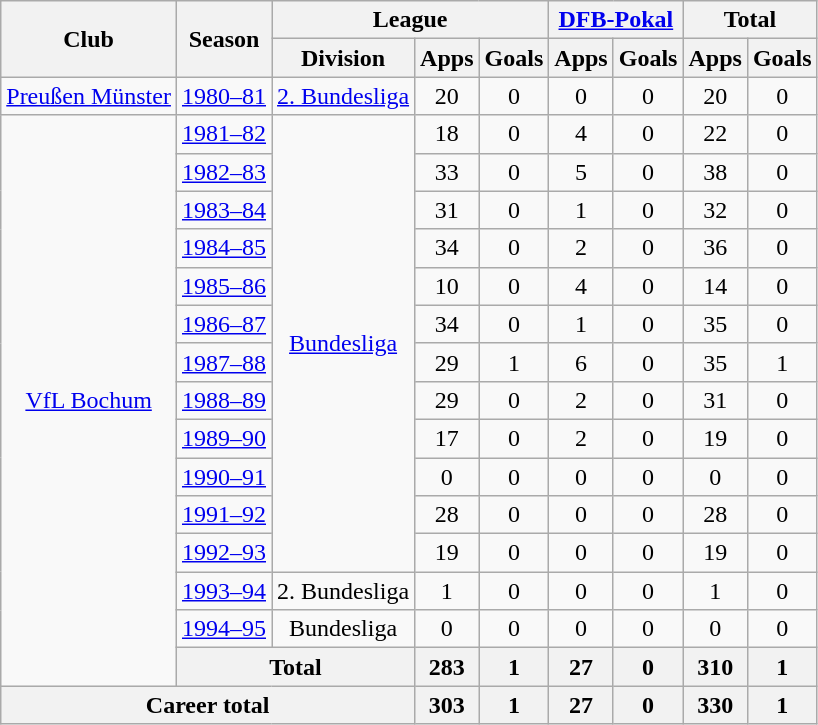<table class="wikitable" style="text-align:center">
<tr>
<th rowspan="2">Club</th>
<th rowspan="2">Season</th>
<th colspan="3">League</th>
<th colspan="2"><a href='#'>DFB-Pokal</a></th>
<th colspan="2">Total</th>
</tr>
<tr>
<th>Division</th>
<th>Apps</th>
<th>Goals</th>
<th>Apps</th>
<th>Goals</th>
<th>Apps</th>
<th>Goals</th>
</tr>
<tr>
<td><a href='#'>Preußen Münster</a></td>
<td><a href='#'>1980–81</a></td>
<td><a href='#'>2. Bundesliga</a></td>
<td>20</td>
<td>0</td>
<td>0</td>
<td>0</td>
<td>20</td>
<td>0</td>
</tr>
<tr>
<td rowspan="15"><a href='#'>VfL Bochum</a></td>
<td><a href='#'>1981–82</a></td>
<td rowspan="12"><a href='#'>Bundesliga</a></td>
<td>18</td>
<td>0</td>
<td>4</td>
<td>0</td>
<td>22</td>
<td>0</td>
</tr>
<tr>
<td><a href='#'>1982–83</a></td>
<td>33</td>
<td>0</td>
<td>5</td>
<td>0</td>
<td>38</td>
<td>0</td>
</tr>
<tr>
<td><a href='#'>1983–84</a></td>
<td>31</td>
<td>0</td>
<td>1</td>
<td>0</td>
<td>32</td>
<td>0</td>
</tr>
<tr>
<td><a href='#'>1984–85</a></td>
<td>34</td>
<td>0</td>
<td>2</td>
<td>0</td>
<td>36</td>
<td>0</td>
</tr>
<tr>
<td><a href='#'>1985–86</a></td>
<td>10</td>
<td>0</td>
<td>4</td>
<td>0</td>
<td>14</td>
<td>0</td>
</tr>
<tr>
<td><a href='#'>1986–87</a></td>
<td>34</td>
<td>0</td>
<td>1</td>
<td>0</td>
<td>35</td>
<td>0</td>
</tr>
<tr>
<td><a href='#'>1987–88</a></td>
<td>29</td>
<td>1</td>
<td>6</td>
<td>0</td>
<td>35</td>
<td>1</td>
</tr>
<tr>
<td><a href='#'>1988–89</a></td>
<td>29</td>
<td>0</td>
<td>2</td>
<td>0</td>
<td>31</td>
<td>0</td>
</tr>
<tr>
<td><a href='#'>1989–90</a></td>
<td>17</td>
<td>0</td>
<td>2</td>
<td>0</td>
<td>19</td>
<td>0</td>
</tr>
<tr>
<td><a href='#'>1990–91</a></td>
<td>0</td>
<td>0</td>
<td>0</td>
<td>0</td>
<td>0</td>
<td>0</td>
</tr>
<tr>
<td><a href='#'>1991–92</a></td>
<td>28</td>
<td>0</td>
<td>0</td>
<td>0</td>
<td>28</td>
<td>0</td>
</tr>
<tr>
<td><a href='#'>1992–93</a></td>
<td>19</td>
<td>0</td>
<td>0</td>
<td>0</td>
<td>19</td>
<td>0</td>
</tr>
<tr>
<td><a href='#'>1993–94</a></td>
<td>2. Bundesliga</td>
<td>1</td>
<td>0</td>
<td>0</td>
<td>0</td>
<td>1</td>
<td>0</td>
</tr>
<tr>
<td><a href='#'>1994–95</a></td>
<td>Bundesliga</td>
<td>0</td>
<td>0</td>
<td>0</td>
<td>0</td>
<td>0</td>
<td>0</td>
</tr>
<tr>
<th colspan="2">Total</th>
<th>283</th>
<th>1</th>
<th>27</th>
<th>0</th>
<th>310</th>
<th>1</th>
</tr>
<tr>
<th colspan="3">Career total</th>
<th>303</th>
<th>1</th>
<th>27</th>
<th>0</th>
<th>330</th>
<th>1</th>
</tr>
</table>
